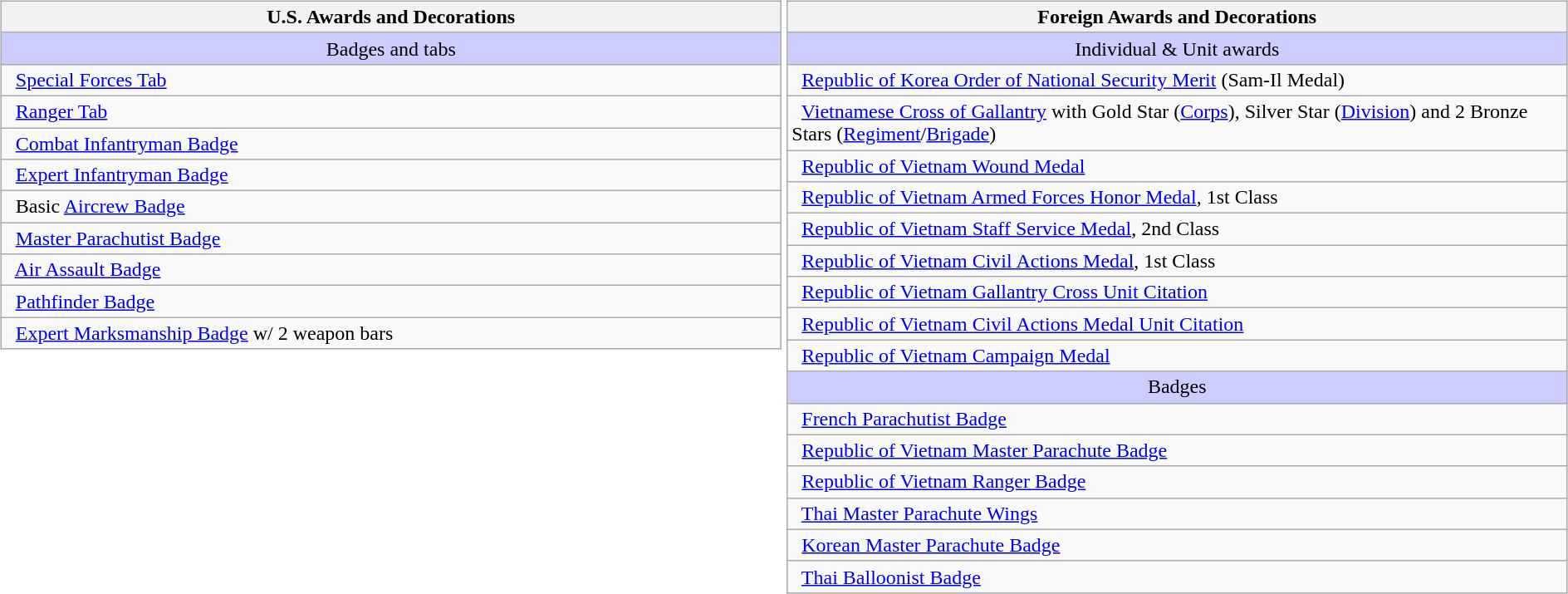<table width="100%">
<tr>
<td valign="top" width="50%"><br><table class="wikitable" width="100%">
<tr>
<th>U.S. Awards and Decorations</th>
</tr>
<tr style="background:#ccccff;" align="center">
<td>Badges and tabs</td>
</tr>
<tr>
<td>  <a href='#'>Special Forces Tab</a></td>
</tr>
<tr>
<td>  <a href='#'>Ranger Tab</a></td>
</tr>
<tr>
<td>  <a href='#'>Combat Infantryman Badge</a></td>
</tr>
<tr>
<td>  <a href='#'>Expert Infantryman Badge</a></td>
</tr>
<tr>
<td>  Basic <a href='#'>Aircrew Badge</a></td>
</tr>
<tr>
<td>  <a href='#'>Master Parachutist Badge</a></td>
</tr>
<tr>
<td>  <a href='#'>Air Assault Badge</a></td>
</tr>
<tr>
<td>  <a href='#'>Pathfinder Badge</a></td>
</tr>
<tr>
<td>  <a href='#'>Expert Marksmanship Badge</a> w/ 2 weapon bars</td>
</tr>
</table>
</td>
<td valign="top" width="50%"><br><table class="wikitable" width="100%">
<tr>
<th>Foreign Awards and Decorations</th>
</tr>
<tr style="background:#ccccff;" align=center>
<td>Individual & Unit awards</td>
</tr>
<tr>
<td>  <a href='#'>Republic of Korea Order of National Security Merit</a> (Sam-Il Medal)</td>
</tr>
<tr>
<td><span></span><span></span><span></span><span></span>  <a href='#'>Vietnamese Cross of Gallantry</a> with Gold Star (<a href='#'>Corps</a>), Silver Star (<a href='#'>Division</a>) and 2 Bronze Stars (<a href='#'>Regiment</a>/<a href='#'>Brigade</a>)</td>
</tr>
<tr>
<td>  <a href='#'>Republic of Vietnam Wound Medal</a></td>
</tr>
<tr>
<td>  <a href='#'>Republic of Vietnam Armed Forces Honor Medal</a>, 1st Class</td>
</tr>
<tr>
<td>  <a href='#'>Republic of Vietnam Staff Service Medal</a>, 2nd Class</td>
</tr>
<tr>
<td>  <a href='#'>Republic of Vietnam Civil Actions Medal</a>, 1st Class</td>
</tr>
<tr>
<td>  <a href='#'>Republic of Vietnam Gallantry Cross Unit Citation</a></td>
</tr>
<tr>
<td>  <a href='#'>Republic of Vietnam Civil Actions Medal Unit Citation</a></td>
</tr>
<tr>
<td>  <a href='#'>Republic of Vietnam Campaign Medal</a></td>
</tr>
<tr style="background:#ccccff;" align=center>
<td>Badges</td>
</tr>
<tr>
<td>  <a href='#'>French Parachutist Badge</a></td>
</tr>
<tr>
<td>  <a href='#'>Republic of Vietnam Master Parachute Badge</a></td>
</tr>
<tr>
<td>  <a href='#'>Republic of Vietnam Ranger Badge</a></td>
</tr>
<tr>
<td>  <a href='#'>Thai Master Parachute Wings</a></td>
</tr>
<tr>
<td>  <a href='#'>Korean Master Parachute Badge</a></td>
</tr>
<tr>
<td>  <a href='#'>Thai Balloonist Badge</a></td>
</tr>
</table>
</td>
</tr>
</table>
